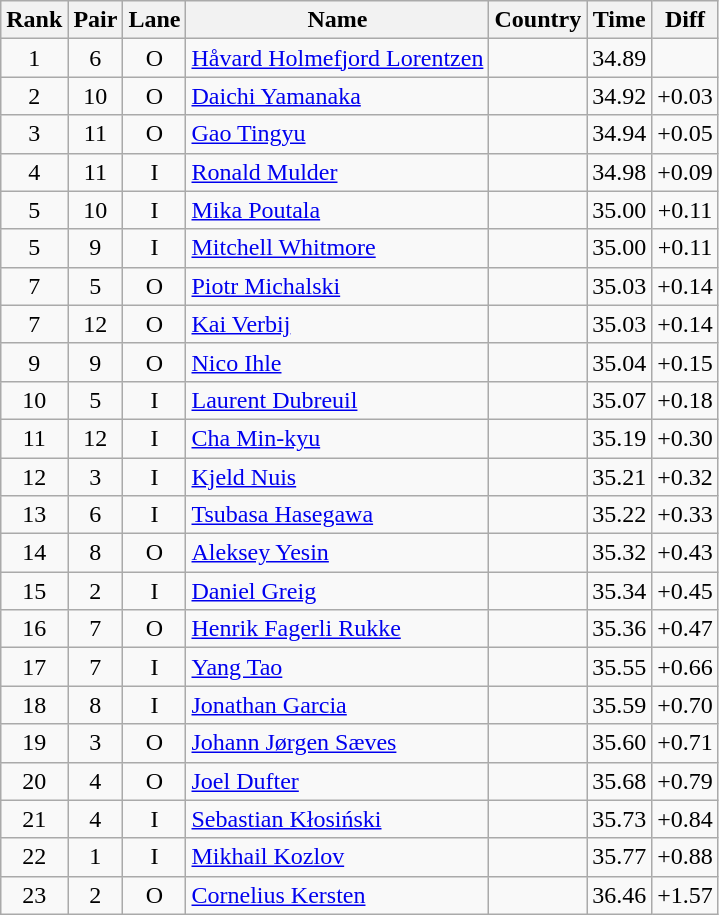<table class="wikitable sortable" style="text-align:center">
<tr>
<th>Rank</th>
<th>Pair</th>
<th>Lane</th>
<th>Name</th>
<th>Country</th>
<th>Time</th>
<th>Diff</th>
</tr>
<tr>
<td>1</td>
<td>6</td>
<td>O</td>
<td align=left><a href='#'>Håvard Holmefjord Lorentzen</a></td>
<td align=left></td>
<td>34.89</td>
<td></td>
</tr>
<tr>
<td>2</td>
<td>10</td>
<td>O</td>
<td align=left><a href='#'>Daichi Yamanaka</a></td>
<td align=left></td>
<td>34.92</td>
<td>+0.03</td>
</tr>
<tr>
<td>3</td>
<td>11</td>
<td>O</td>
<td align=left><a href='#'>Gao Tingyu</a></td>
<td align=left></td>
<td>34.94</td>
<td>+0.05</td>
</tr>
<tr>
<td>4</td>
<td>11</td>
<td>I</td>
<td align=left><a href='#'>Ronald Mulder</a></td>
<td align=left></td>
<td>34.98</td>
<td>+0.09</td>
</tr>
<tr>
<td>5</td>
<td>10</td>
<td>I</td>
<td align=left><a href='#'>Mika Poutala</a></td>
<td align=left></td>
<td>35.00</td>
<td>+0.11</td>
</tr>
<tr>
<td>5</td>
<td>9</td>
<td>I</td>
<td align=left><a href='#'>Mitchell Whitmore</a></td>
<td align=left></td>
<td>35.00</td>
<td>+0.11</td>
</tr>
<tr>
<td>7</td>
<td>5</td>
<td>O</td>
<td align=left><a href='#'>Piotr Michalski</a></td>
<td align=left></td>
<td>35.03</td>
<td>+0.14</td>
</tr>
<tr>
<td>7</td>
<td>12</td>
<td>O</td>
<td align=left><a href='#'>Kai Verbij</a></td>
<td align=left></td>
<td>35.03</td>
<td>+0.14</td>
</tr>
<tr>
<td>9</td>
<td>9</td>
<td>O</td>
<td align=left><a href='#'>Nico Ihle</a></td>
<td align=left></td>
<td>35.04</td>
<td>+0.15</td>
</tr>
<tr>
<td>10</td>
<td>5</td>
<td>I</td>
<td align=left><a href='#'>Laurent Dubreuil</a></td>
<td align=left></td>
<td>35.07</td>
<td>+0.18</td>
</tr>
<tr>
<td>11</td>
<td>12</td>
<td>I</td>
<td align=left><a href='#'>Cha Min-kyu</a></td>
<td align=left></td>
<td>35.19</td>
<td>+0.30</td>
</tr>
<tr>
<td>12</td>
<td>3</td>
<td>I</td>
<td align=left><a href='#'>Kjeld Nuis</a></td>
<td align=left></td>
<td>35.21</td>
<td>+0.32</td>
</tr>
<tr>
<td>13</td>
<td>6</td>
<td>I</td>
<td align=left><a href='#'>Tsubasa Hasegawa</a></td>
<td align=left></td>
<td>35.22</td>
<td>+0.33</td>
</tr>
<tr>
<td>14</td>
<td>8</td>
<td>O</td>
<td align=left><a href='#'>Aleksey Yesin</a></td>
<td align=left></td>
<td>35.32</td>
<td>+0.43</td>
</tr>
<tr>
<td>15</td>
<td>2</td>
<td>I</td>
<td align=left><a href='#'>Daniel Greig</a></td>
<td align=left></td>
<td>35.34</td>
<td>+0.45</td>
</tr>
<tr>
<td>16</td>
<td>7</td>
<td>O</td>
<td align=left><a href='#'>Henrik Fagerli Rukke</a></td>
<td align=left></td>
<td>35.36</td>
<td>+0.47</td>
</tr>
<tr>
<td>17</td>
<td>7</td>
<td>I</td>
<td align=left><a href='#'>Yang Tao</a></td>
<td align=left></td>
<td>35.55</td>
<td>+0.66</td>
</tr>
<tr>
<td>18</td>
<td>8</td>
<td>I</td>
<td align=left><a href='#'>Jonathan Garcia</a></td>
<td align=left></td>
<td>35.59</td>
<td>+0.70</td>
</tr>
<tr>
<td>19</td>
<td>3</td>
<td>O</td>
<td align=left><a href='#'>Johann Jørgen Sæves</a></td>
<td align=left></td>
<td>35.60</td>
<td>+0.71</td>
</tr>
<tr>
<td>20</td>
<td>4</td>
<td>O</td>
<td align=left><a href='#'>Joel Dufter</a></td>
<td align=left></td>
<td>35.68</td>
<td>+0.79</td>
</tr>
<tr>
<td>21</td>
<td>4</td>
<td>I</td>
<td align=left><a href='#'>Sebastian Kłosiński</a></td>
<td align=left></td>
<td>35.73</td>
<td>+0.84</td>
</tr>
<tr>
<td>22</td>
<td>1</td>
<td>I</td>
<td align=left><a href='#'>Mikhail Kozlov</a></td>
<td align=left></td>
<td>35.77</td>
<td>+0.88</td>
</tr>
<tr>
<td>23</td>
<td>2</td>
<td>O</td>
<td align=left><a href='#'>Cornelius Kersten</a></td>
<td align=left></td>
<td>36.46</td>
<td>+1.57</td>
</tr>
</table>
